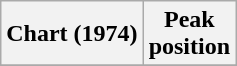<table class="wikitable plainrowheaders">
<tr>
<th scope="col">Chart (1974)</th>
<th scope="col">Peak<br>position</th>
</tr>
<tr>
</tr>
</table>
